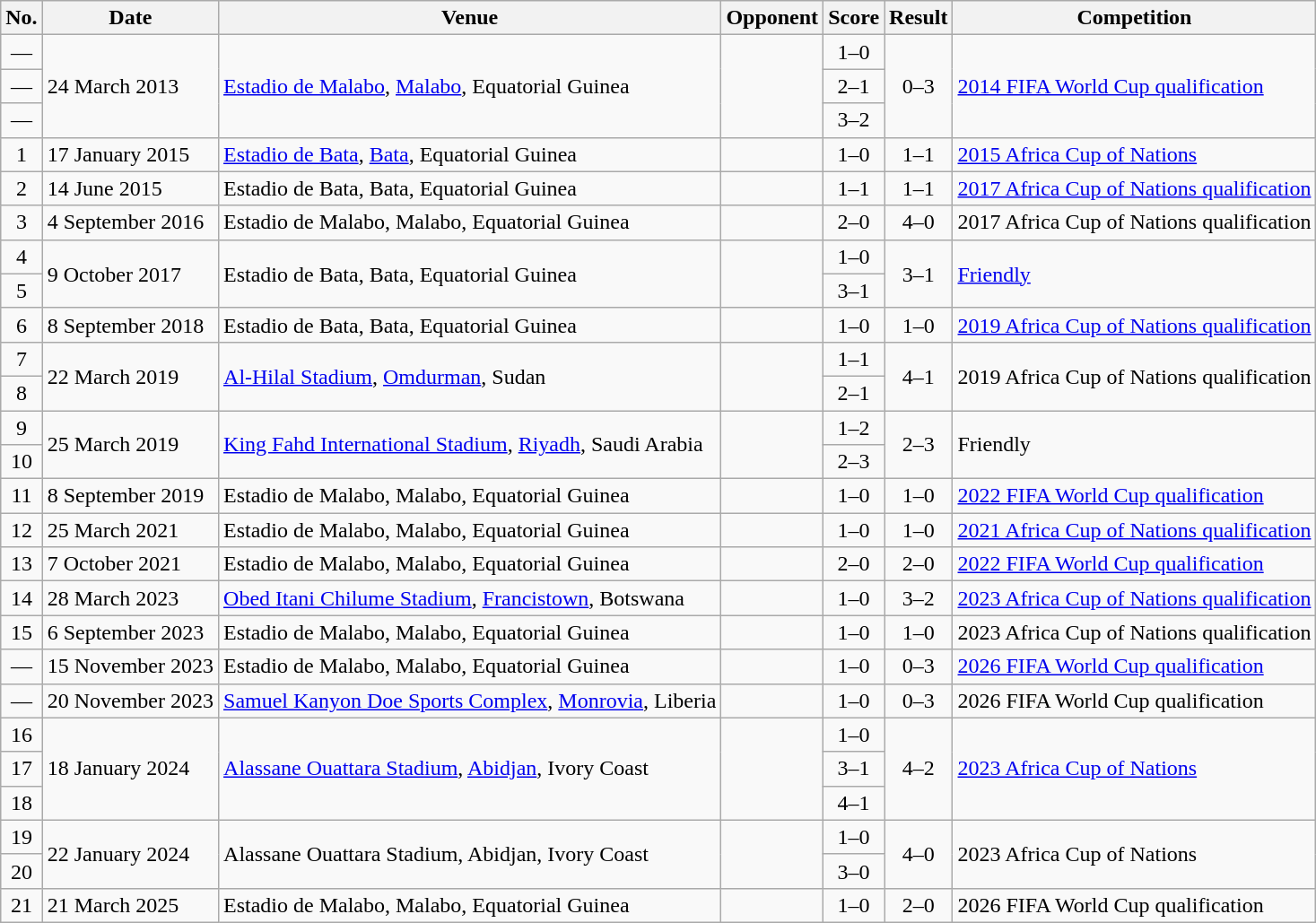<table class="wikitable sortable">
<tr>
<th scope="col">No.</th>
<th scope="col">Date</th>
<th scope="col">Venue</th>
<th scope="col">Opponent</th>
<th scope="col">Score</th>
<th scope="col">Result</th>
<th scope="col">Competition</th>
</tr>
<tr>
<td style="text-align:center">—</td>
<td rowspan="3">24 March 2013</td>
<td rowspan="3"><a href='#'>Estadio de Malabo</a>, <a href='#'>Malabo</a>, Equatorial Guinea</td>
<td rowspan="3"></td>
<td style="text-align:center">1–0</td>
<td rowspan="3" style=text-align:center>0–3</td>
<td rowspan="3"><a href='#'>2014 FIFA World Cup qualification</a></td>
</tr>
<tr>
<td style="text-align:center">—</td>
<td style="text-align:center">2–1</td>
</tr>
<tr>
<td style="text-align:center">—</td>
<td style="text-align:center">3–2</td>
</tr>
<tr>
<td style="text-align:center">1</td>
<td>17 January 2015</td>
<td><a href='#'>Estadio de Bata</a>, <a href='#'>Bata</a>, Equatorial Guinea</td>
<td></td>
<td style="text-align:center">1–0</td>
<td style=text-align:center>1–1</td>
<td><a href='#'>2015 Africa Cup of Nations</a></td>
</tr>
<tr>
<td style="text-align:center">2</td>
<td>14 June 2015</td>
<td>Estadio de Bata, Bata, Equatorial Guinea</td>
<td></td>
<td style="text-align:center">1–1</td>
<td style="text-align:center">1–1</td>
<td><a href='#'>2017 Africa Cup of Nations qualification</a></td>
</tr>
<tr>
<td style="text-align:center">3</td>
<td>4 September 2016</td>
<td>Estadio de Malabo, Malabo, Equatorial Guinea</td>
<td></td>
<td style="text-align:center">2–0</td>
<td style="text-align:center">4–0</td>
<td>2017 Africa Cup of Nations qualification</td>
</tr>
<tr>
<td style="text-align:center">4</td>
<td rowspan="2">9 October 2017</td>
<td rowspan="2">Estadio de Bata, Bata, Equatorial Guinea</td>
<td rowspan="2"></td>
<td style="text-align:center">1–0</td>
<td rowspan="2" style="text-align:center">3–1</td>
<td rowspan="2"><a href='#'>Friendly</a></td>
</tr>
<tr>
<td style="text-align:center">5</td>
<td style="text-align:center">3–1</td>
</tr>
<tr>
<td style="text-align:center">6</td>
<td>8 September 2018</td>
<td>Estadio de Bata, Bata, Equatorial Guinea</td>
<td></td>
<td style="text-align:center">1–0</td>
<td style="text-align:center">1–0</td>
<td><a href='#'>2019 Africa Cup of Nations qualification</a></td>
</tr>
<tr>
<td style="text-align:center">7</td>
<td rowspan="2">22 March 2019</td>
<td rowspan="2"><a href='#'>Al-Hilal Stadium</a>, <a href='#'>Omdurman</a>, Sudan</td>
<td rowspan="2"></td>
<td style="text-align:center">1–1</td>
<td rowspan="2" style="text-align:center">4–1</td>
<td rowspan="2">2019 Africa Cup of Nations qualification</td>
</tr>
<tr>
<td style="text-align:center">8</td>
<td style="text-align:center">2–1</td>
</tr>
<tr>
<td style="text-align:center">9</td>
<td rowspan="2">25 March 2019</td>
<td rowspan="2"><a href='#'>King Fahd International Stadium</a>, <a href='#'>Riyadh</a>, Saudi Arabia</td>
<td rowspan="2"></td>
<td style="text-align:center">1–2</td>
<td rowspan="2" style="text-align:center">2–3</td>
<td rowspan="2">Friendly</td>
</tr>
<tr>
<td style="text-align:center">10</td>
<td style="text-align:center">2–3</td>
</tr>
<tr>
<td style="text-align:center">11</td>
<td>8 September 2019</td>
<td>Estadio de Malabo, Malabo, Equatorial Guinea</td>
<td></td>
<td style="text-align:center">1–0</td>
<td style="text-align:center">1–0</td>
<td><a href='#'>2022 FIFA World Cup qualification</a></td>
</tr>
<tr>
<td style="text-align:center">12</td>
<td>25 March 2021</td>
<td>Estadio de Malabo, Malabo, Equatorial Guinea</td>
<td></td>
<td style="text-align:center">1–0</td>
<td style="text-align:center">1–0</td>
<td><a href='#'>2021 Africa Cup of Nations qualification</a></td>
</tr>
<tr>
<td style="text-align:center">13</td>
<td>7 October 2021</td>
<td>Estadio de Malabo, Malabo, Equatorial Guinea</td>
<td></td>
<td style="text-align:center">2–0</td>
<td style="text-align:center">2–0</td>
<td><a href='#'>2022 FIFA World Cup qualification</a></td>
</tr>
<tr>
<td style="text-align:center">14</td>
<td>28 March 2023</td>
<td><a href='#'>Obed Itani Chilume Stadium</a>, <a href='#'>Francistown</a>, Botswana</td>
<td></td>
<td style="text-align:center">1–0</td>
<td style="text-align:center">3–2</td>
<td><a href='#'>2023 Africa Cup of Nations qualification</a></td>
</tr>
<tr>
<td style="text-align:center">15</td>
<td>6 September 2023</td>
<td>Estadio de Malabo, Malabo, Equatorial Guinea</td>
<td></td>
<td style="text-align:center">1–0</td>
<td style="text-align:center">1–0</td>
<td>2023 Africa Cup of Nations qualification</td>
</tr>
<tr>
<td style="text-align:center">—</td>
<td>15 November 2023</td>
<td>Estadio de Malabo, Malabo, Equatorial Guinea</td>
<td></td>
<td style="text-align:center">1–0</td>
<td style="text-align:center">0–3</td>
<td><a href='#'>2026 FIFA World Cup qualification</a></td>
</tr>
<tr>
<td style="text-align:center">—</td>
<td>20 November 2023</td>
<td><a href='#'>Samuel Kanyon Doe Sports Complex</a>, <a href='#'>Monrovia</a>, Liberia</td>
<td></td>
<td style="text-align:center">1–0</td>
<td style="text-align:center">0–3</td>
<td>2026 FIFA World Cup qualification</td>
</tr>
<tr>
<td style="text-align:center">16</td>
<td rowspan=3>18 January 2024</td>
<td rowspan=3><a href='#'>Alassane Ouattara Stadium</a>, <a href='#'>Abidjan</a>, Ivory Coast</td>
<td rowspan=3></td>
<td style="text-align:center">1–0</td>
<td style="text-align:center" rowspan=3>4–2</td>
<td rowspan=3><a href='#'>2023 Africa Cup of Nations</a></td>
</tr>
<tr>
<td style="text-align:center">17</td>
<td style="text-align:center">3–1</td>
</tr>
<tr>
<td style="text-align:center">18</td>
<td style="text-align:center">4–1</td>
</tr>
<tr>
<td style="text-align:center">19</td>
<td rowspan=2>22 January 2024</td>
<td rowspan=2>Alassane Ouattara Stadium, Abidjan, Ivory Coast</td>
<td rowspan=2></td>
<td style="text-align:center">1–0</td>
<td style="text-align:center" rowspan=2>4–0</td>
<td rowspan=2>2023 Africa Cup of Nations</td>
</tr>
<tr>
<td style="text-align:center">20</td>
<td style="text-align:center">3–0</td>
</tr>
<tr>
<td style="text-align:center">21</td>
<td>21 March 2025</td>
<td>Estadio de Malabo, Malabo, Equatorial Guinea</td>
<td></td>
<td style="text-align:center">1–0</td>
<td style="text-align:center">2–0</td>
<td>2026 FIFA World Cup qualification</td>
</tr>
</table>
